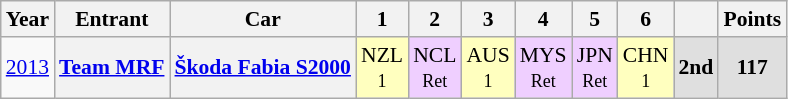<table class="wikitable" style="text-align:center; font-size:90%">
<tr>
<th>Year</th>
<th>Entrant</th>
<th>Car</th>
<th>1</th>
<th>2</th>
<th>3</th>
<th>4</th>
<th>5</th>
<th>6</th>
<th></th>
<th>Points</th>
</tr>
<tr>
<td><a href='#'>2013</a></td>
<th><a href='#'>Team MRF</a></th>
<th><a href='#'>Škoda Fabia S2000</a></th>
<td style="background:#ffffbf;">NZL<br><small>1</small></td>
<td style="background:#efcfff;">NCL<br><small>Ret</small></td>
<td style="background:#ffffbf;">AUS<br><small>1</small></td>
<td style="background:#efcfff;">MYS<br><small>Ret</small></td>
<td style="background:#efcfff;">JPN<br><small>Ret</small></td>
<td style="background:#ffffbf;">CHN<br><small>1</small></td>
<td style="background:#dfdfdf;"><strong>2nd</strong></td>
<td style="background:#dfdfdf;"><strong>117</strong></td>
</tr>
</table>
